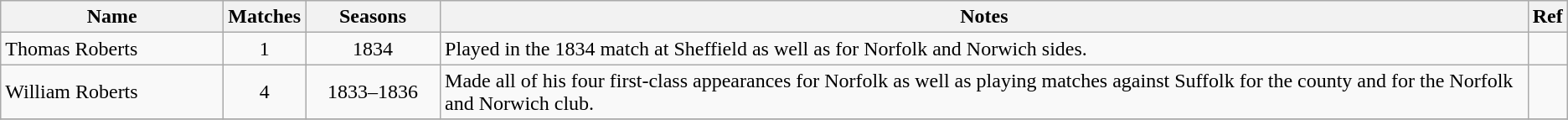<table class="wikitable">
<tr>
<th style="width:170px">Name</th>
<th>Matches</th>
<th style="width: 100px">Seasons</th>
<th>Notes</th>
<th>Ref</th>
</tr>
<tr>
<td>Thomas Roberts</td>
<td align=center>1</td>
<td align=center>1834</td>
<td>Played in the 1834 match at Sheffield as well as for Norfolk and Norwich sides.</td>
<td></td>
</tr>
<tr>
<td>William Roberts</td>
<td align=center>4</td>
<td align=center>1833–1836</td>
<td>Made all of his four first-class appearances for Norfolk as well as playing matches against Suffolk for the county and for the Norfolk and Norwich club.</td>
<td></td>
</tr>
<tr>
</tr>
</table>
